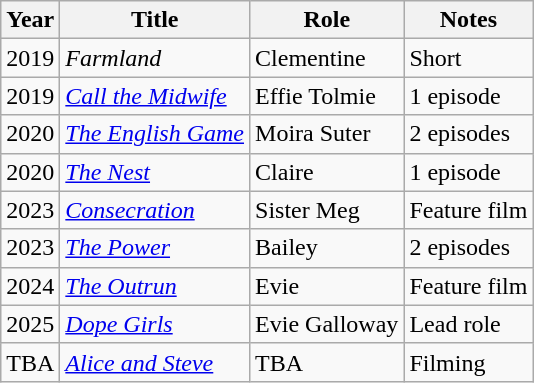<table class="wikitable sortable">
<tr>
<th>Year</th>
<th>Title</th>
<th>Role</th>
<th class="unsortable">Notes</th>
</tr>
<tr>
<td>2019</td>
<td><em>Farmland</em></td>
<td>Clementine</td>
<td>Short</td>
</tr>
<tr>
<td>2019</td>
<td><em><a href='#'>Call the Midwife</a></em></td>
<td>Effie Tolmie</td>
<td>1 episode</td>
</tr>
<tr>
<td>2020</td>
<td><em><a href='#'>The English Game</a></em></td>
<td>Moira Suter</td>
<td>2 episodes</td>
</tr>
<tr>
<td>2020</td>
<td><em><a href='#'>The Nest</a></em></td>
<td>Claire</td>
<td>1 episode</td>
</tr>
<tr>
<td>2023</td>
<td><em><a href='#'>Consecration</a></em></td>
<td>Sister Meg</td>
<td>Feature film</td>
</tr>
<tr>
<td>2023</td>
<td><em><a href='#'>The Power</a></em></td>
<td>Bailey</td>
<td>2 episodes</td>
</tr>
<tr>
<td>2024</td>
<td><em><a href='#'>The Outrun</a></em></td>
<td>Evie</td>
<td>Feature film</td>
</tr>
<tr>
<td>2025</td>
<td><em><a href='#'>Dope Girls</a></em></td>
<td>Evie Galloway</td>
<td>Lead role</td>
</tr>
<tr>
<td>TBA</td>
<td><em><a href='#'>Alice and Steve</a></em></td>
<td>TBA</td>
<td>Filming</td>
</tr>
</table>
